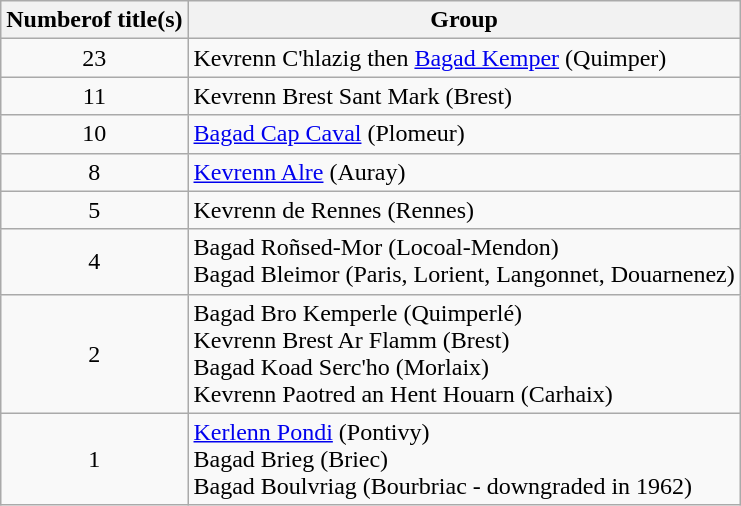<table class="wikitable">
<tr>
<th>Numberof title(s)</th>
<th>Group</th>
</tr>
<tr>
<td align="center">23</td>
<td>Kevrenn C'hlazig then <a href='#'>Bagad Kemper</a> (Quimper)</td>
</tr>
<tr>
<td align="center">11</td>
<td>Kevrenn Brest Sant Mark (Brest)</td>
</tr>
<tr>
<td align="center">10</td>
<td><a href='#'>Bagad Cap Caval</a> (Plomeur)</td>
</tr>
<tr>
<td align="center">8</td>
<td><a href='#'>Kevrenn Alre</a> (Auray)</td>
</tr>
<tr>
<td align="center">5</td>
<td>Kevrenn de Rennes (Rennes)</td>
</tr>
<tr>
<td align="center">4</td>
<td>Bagad Roñsed-Mor (Locoal-Mendon)<br> Bagad Bleimor (Paris, Lorient, Langonnet, Douarnenez)</td>
</tr>
<tr>
<td align="center">2</td>
<td>Bagad Bro Kemperle (Quimperlé)<br>Kevrenn Brest Ar Flamm (Brest)<br>Bagad Koad Serc'ho (Morlaix)<br>Kevrenn Paotred an Hent Houarn (Carhaix)</td>
</tr>
<tr>
<td align="center">1</td>
<td><a href='#'>Kerlenn Pondi</a> (Pontivy)<br>Bagad Brieg (Briec)<br>Bagad Boulvriag (Bourbriac - downgraded in 1962)</td>
</tr>
</table>
